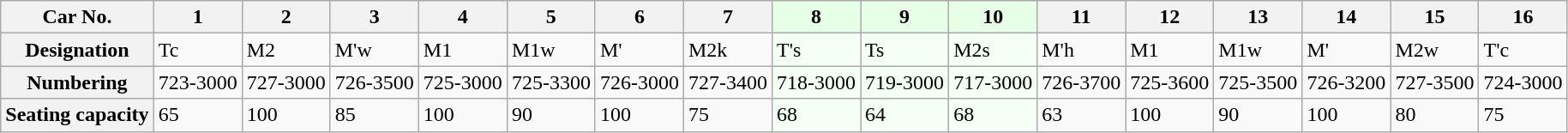<table class="wikitable">
<tr>
<th>Car No.</th>
<th>1</th>
<th>2</th>
<th>3</th>
<th>4</th>
<th>5</th>
<th>6</th>
<th>7</th>
<th style="background: #E6FFE6">8</th>
<th style="background: #E6FFE6">9</th>
<th style="background: #E6FFE6">10</th>
<th>11</th>
<th>12</th>
<th>13</th>
<th>14</th>
<th>15</th>
<th>16</th>
</tr>
<tr>
<th>Designation</th>
<td>Tc</td>
<td>M2</td>
<td>M'w</td>
<td>M1</td>
<td>M1w</td>
<td>M'</td>
<td>M2k</td>
<td style="background: #F5FFF5">T's</td>
<td style="background: #F5FFF5">Ts</td>
<td style="background: #F5FFF5">M2s</td>
<td>M'h</td>
<td>M1</td>
<td>M1w</td>
<td>M'</td>
<td>M2w</td>
<td>T'c</td>
</tr>
<tr>
<th>Numbering</th>
<td>723-3000</td>
<td>727-3000</td>
<td>726-3500</td>
<td>725-3000</td>
<td>725-3300</td>
<td>726-3000</td>
<td>727-3400</td>
<td style="background: #F5FFF5">718-3000</td>
<td style="background: #F5FFF5">719-3000</td>
<td style="background: #F5FFF5">717-3000</td>
<td>726-3700</td>
<td>725-3600</td>
<td>725-3500</td>
<td>726-3200</td>
<td>727-3500</td>
<td>724-3000</td>
</tr>
<tr>
<th>Seating capacity</th>
<td>65</td>
<td>100</td>
<td>85</td>
<td>100</td>
<td>90</td>
<td>100</td>
<td>75</td>
<td style="background: #F5FFF5">68</td>
<td style="background: #F5FFF5">64</td>
<td style="background: #F5FFF5">68</td>
<td>63</td>
<td>100</td>
<td>90</td>
<td>100</td>
<td>80</td>
<td>75</td>
</tr>
</table>
